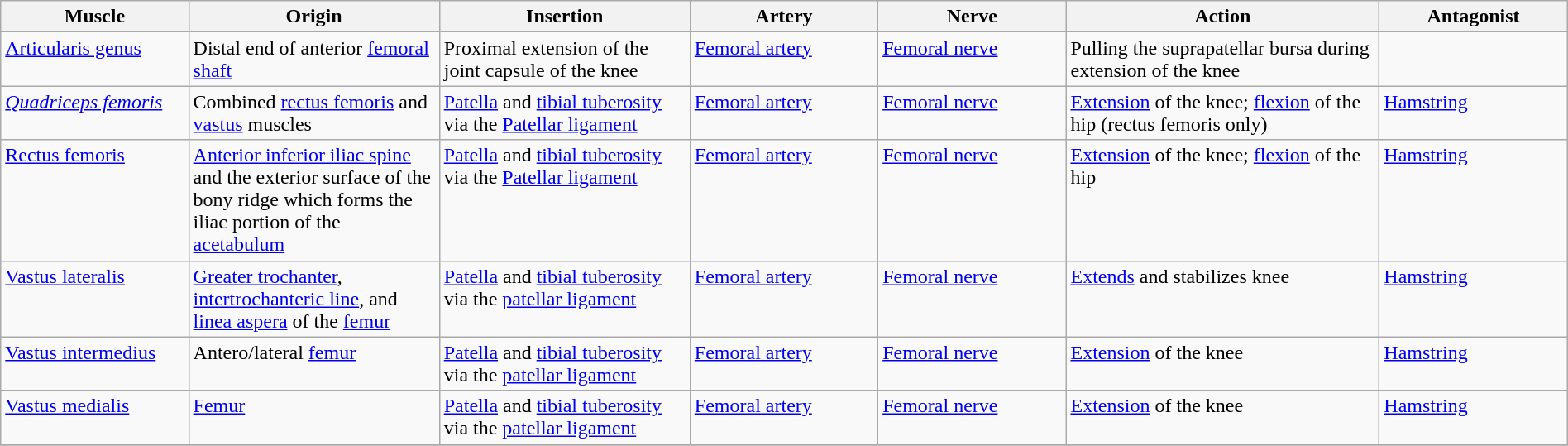<table class="wikitable" width="100%">
<tr>
<th width="12%">Muscle</th>
<th width="16%">Origin</th>
<th width="16%">Insertion</th>
<th width="12%">Artery</th>
<th width="12%">Nerve</th>
<th width="20%">Action</th>
<th width="12%">Antagonist</th>
</tr>
<tr valign="top">
<td><a href='#'>Articularis genus</a></td>
<td>Distal end of anterior <a href='#'>femoral shaft</a></td>
<td>Proximal extension of the joint capsule of the knee</td>
<td><a href='#'>Femoral artery</a></td>
<td><a href='#'>Femoral nerve</a></td>
<td>Pulling the suprapatellar bursa during extension of the knee</td>
<td></td>
</tr>
<tr valign="top">
<td><em><a href='#'>Quadriceps femoris</a></em></td>
<td>Combined <a href='#'>rectus femoris</a> and <a href='#'>vastus</a> muscles</td>
<td><a href='#'>Patella</a> and <a href='#'>tibial tuberosity</a> via the <a href='#'>Patellar ligament</a></td>
<td><a href='#'>Femoral artery</a></td>
<td><a href='#'>Femoral nerve</a></td>
<td><a href='#'>Extension</a> of the knee; <a href='#'>flexion</a> of the hip (rectus femoris only)</td>
<td><a href='#'>Hamstring</a></td>
</tr>
<tr valign="top">
<td><a href='#'>Rectus femoris</a></td>
<td><a href='#'>Anterior inferior iliac spine</a> and the exterior surface of the bony ridge which forms the iliac portion of the <a href='#'>acetabulum</a></td>
<td><a href='#'>Patella</a> and <a href='#'>tibial tuberosity</a> via the <a href='#'>Patellar ligament</a></td>
<td><a href='#'>Femoral artery</a></td>
<td><a href='#'>Femoral nerve</a></td>
<td><a href='#'>Extension</a> of the knee; <a href='#'>flexion</a> of the hip</td>
<td><a href='#'>Hamstring</a></td>
</tr>
<tr valign="top">
<td><a href='#'>Vastus lateralis</a></td>
<td><a href='#'>Greater trochanter</a>, <a href='#'>intertrochanteric line</a>, and <a href='#'>linea aspera</a> of the <a href='#'>femur</a></td>
<td><a href='#'>Patella</a> and <a href='#'>tibial tuberosity</a> via the <a href='#'>patellar ligament</a></td>
<td><a href='#'>Femoral artery</a></td>
<td><a href='#'>Femoral nerve</a></td>
<td><a href='#'>Extends</a> and stabilizes knee</td>
<td><a href='#'>Hamstring</a></td>
</tr>
<tr valign="top">
<td><a href='#'>Vastus intermedius</a></td>
<td>Antero/lateral <a href='#'>femur</a></td>
<td><a href='#'>Patella</a> and <a href='#'>tibial tuberosity</a> via the <a href='#'>patellar ligament</a></td>
<td><a href='#'>Femoral artery</a></td>
<td><a href='#'>Femoral nerve</a></td>
<td><a href='#'>Extension</a> of the knee</td>
<td><a href='#'>Hamstring</a></td>
</tr>
<tr valign="top">
<td><a href='#'>Vastus medialis</a></td>
<td><a href='#'>Femur</a></td>
<td><a href='#'>Patella</a> and <a href='#'>tibial tuberosity</a> via the <a href='#'>patellar ligament</a></td>
<td><a href='#'>Femoral artery</a></td>
<td><a href='#'>Femoral nerve</a></td>
<td><a href='#'>Extension</a> of the knee</td>
<td><a href='#'>Hamstring</a></td>
</tr>
<tr valign="top">
</tr>
</table>
